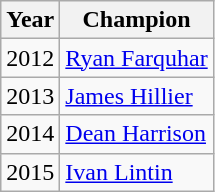<table class="wikitable">
<tr>
<th>Year</th>
<th>Champion</th>
</tr>
<tr>
<td>2012</td>
<td> <a href='#'>Ryan Farquhar</a></td>
</tr>
<tr>
<td>2013</td>
<td> <a href='#'>James Hillier</a></td>
</tr>
<tr>
<td>2014</td>
<td> <a href='#'>Dean Harrison</a></td>
</tr>
<tr>
<td>2015</td>
<td> <a href='#'>Ivan Lintin</a></td>
</tr>
</table>
